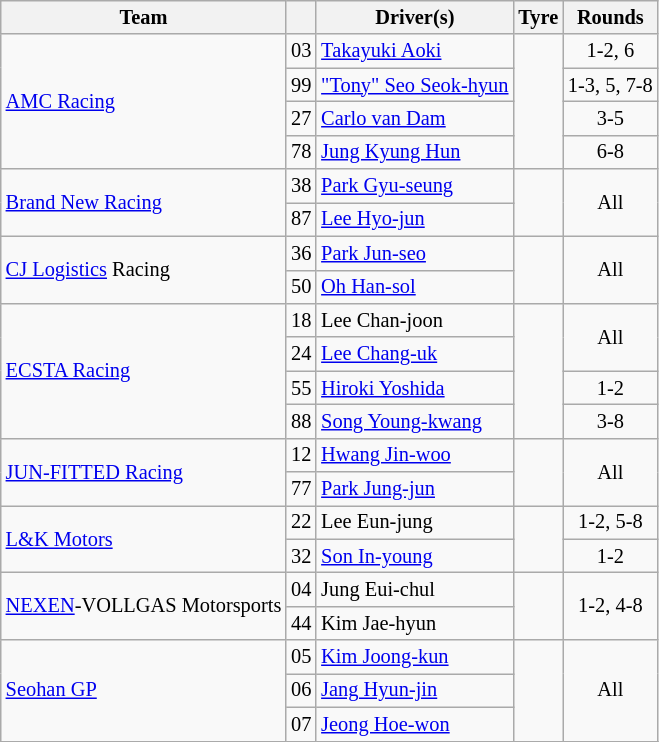<table class="wikitable" style="font-size: 85%;">
<tr>
<th>Team</th>
<th></th>
<th class="unsortable">Driver(s)</th>
<th>Tyre</th>
<th>Rounds</th>
</tr>
<tr>
<td rowspan=4><a href='#'>AMC Racing</a></td>
<td>03</td>
<td> <a href='#'>Takayuki Aoki</a></td>
<td align="center" rowspan=4></td>
<td align="center">1-2, 6</td>
</tr>
<tr>
<td>99</td>
<td> <a href='#'>"Tony" Seo Seok-hyun</a></td>
<td align="center">1-3, 5, 7-8</td>
</tr>
<tr>
<td>27</td>
<td> <a href='#'>Carlo van Dam</a></td>
<td align="center">3-5</td>
</tr>
<tr>
<td>78</td>
<td> <a href='#'>Jung Kyung Hun</a></td>
<td align="center">6-8</td>
</tr>
<tr>
<td rowspan=2><a href='#'>Brand New Racing</a></td>
<td>38</td>
<td> <a href='#'>Park Gyu-seung</a></td>
<td align="center" rowspan=2></td>
<td rowspan=2 align=center>All</td>
</tr>
<tr>
<td>87</td>
<td> <a href='#'>Lee Hyo-jun</a></td>
</tr>
<tr>
<td rowspan=2><a href='#'>CJ Logistics</a> Racing</td>
<td>36</td>
<td> <a href='#'>Park Jun-seo</a></td>
<td align="center" rowspan=2></td>
<td rowspan=2 align=center>All</td>
</tr>
<tr>
<td>50</td>
<td> <a href='#'>Oh Han-sol</a></td>
</tr>
<tr>
<td rowspan=4><a href='#'>ECSTA Racing</a></td>
<td>18</td>
<td> Lee Chan-joon</td>
<td align="center" rowspan=4></td>
<td rowspan=2 align=center>All</td>
</tr>
<tr>
<td>24</td>
<td> <a href='#'>Lee Chang-uk</a></td>
</tr>
<tr>
<td>55</td>
<td> <a href='#'>Hiroki Yoshida</a></td>
<td align=center>1-2</td>
</tr>
<tr>
<td>88</td>
<td> <a href='#'>Song Young-kwang</a></td>
<td align=center>3-8</td>
</tr>
<tr>
<td rowspan=2><a href='#'>JUN-FITTED Racing</a></td>
<td>12</td>
<td> <a href='#'>Hwang Jin-woo</a></td>
<td align="center" rowspan=2></td>
<td rowspan=2 align=center>All</td>
</tr>
<tr>
<td>77</td>
<td> <a href='#'>Park Jung-jun</a></td>
</tr>
<tr>
<td rowspan=2><a href='#'>L&K Motors</a></td>
<td>22</td>
<td> Lee Eun-jung</td>
<td align="center" rowspan=2></td>
<td align=center>1-2, 5-8</td>
</tr>
<tr>
<td>32</td>
<td> <a href='#'>Son In-young</a></td>
<td align=center>1-2</td>
</tr>
<tr>
<td rowspan=2><a href='#'>NEXEN</a>-VOLLGAS Motorsports</td>
<td>04</td>
<td> Jung Eui-chul</td>
<td align="center" rowspan=2></td>
<td rowspan=2 align=center>1-2, 4-8</td>
</tr>
<tr>
<td>44</td>
<td> Kim Jae-hyun</td>
</tr>
<tr>
<td rowspan=3><a href='#'>Seohan GP</a></td>
<td>05</td>
<td> <a href='#'>Kim Joong-kun</a></td>
<td align="center" rowspan=3></td>
<td rowspan=3 align=center>All</td>
</tr>
<tr>
<td>06</td>
<td> <a href='#'>Jang Hyun-jin</a></td>
</tr>
<tr>
<td>07</td>
<td> <a href='#'>Jeong Hoe-won</a></td>
</tr>
<tr>
</tr>
</table>
